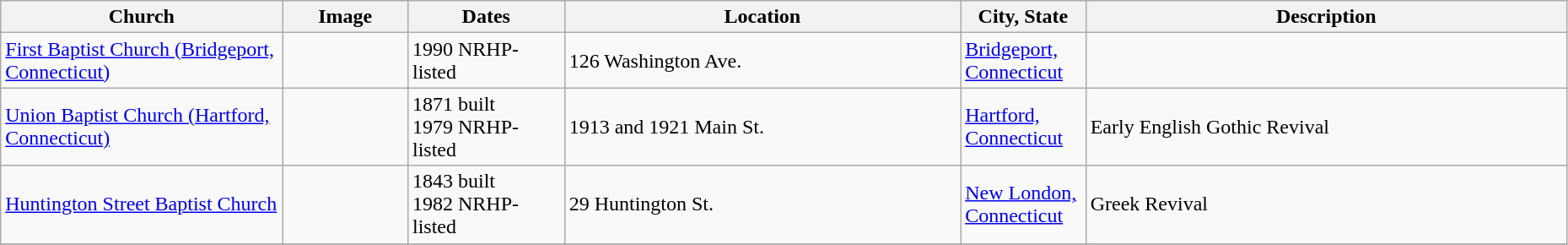<table class="wikitable sortable" style="width:98%">
<tr>
<th width = 18%><strong>Church</strong></th>
<th width = 8% class="unsortable"><strong>Image</strong></th>
<th width = 10%><strong>Dates</strong></th>
<th><strong>Location</strong></th>
<th width = 8%><strong>City, State</strong></th>
<th class="unsortable"><strong>Description</strong></th>
</tr>
<tr ->
<td><a href='#'>First Baptist Church (Bridgeport, Connecticut)</a></td>
<td></td>
<td>1990 NRHP-listed</td>
<td>126 Washington Ave.<br><small></small></td>
<td><a href='#'>Bridgeport, Connecticut</a></td>
<td></td>
</tr>
<tr ->
<td><a href='#'>Union Baptist Church (Hartford, Connecticut)</a></td>
<td></td>
<td>1871 built<br>1979 NRHP-listed</td>
<td>1913 and 1921 Main St.<br><small></small></td>
<td><a href='#'>Hartford, Connecticut</a></td>
<td>Early English Gothic Revival</td>
</tr>
<tr ->
<td><a href='#'>Huntington Street Baptist Church</a></td>
<td></td>
<td>1843 built<br>1982 NRHP-listed</td>
<td>29 Huntington St.<br><small></small></td>
<td><a href='#'>New London, Connecticut</a></td>
<td>Greek Revival</td>
</tr>
<tr ->
</tr>
</table>
